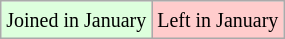<table class="wikitable">
<tr>
<td bgcolor="#DDFFDD"><small>Joined in January</small></td>
<td bgcolor="#FFCCCC"><small>Left in January</small></td>
</tr>
</table>
